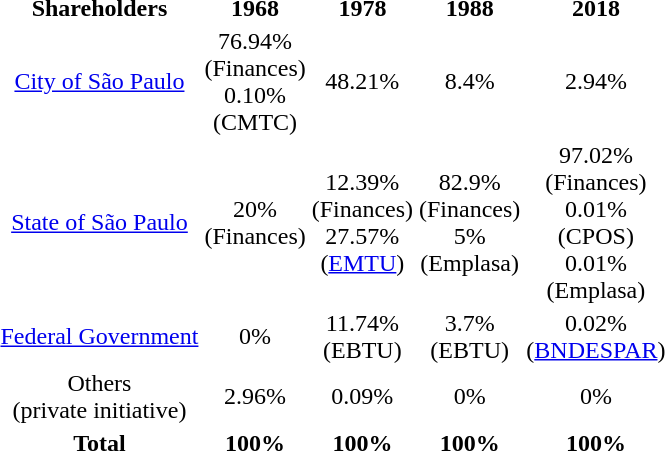<table>
<tr>
<th align="center">Shareholders</th>
<th align="center">1968</th>
<th align="center">1978</th>
<th align="center">1988</th>
<th align="center">2018</th>
</tr>
<tr>
<td align="center"><a href='#'> City of São Paulo</a></td>
<td align="center">76.94%<br>(Finances)<br>0.10%<br>(CMTC)</td>
<td align="center">48.21%</td>
<td align="center">8.4%</td>
<td align="center">2.94%</td>
</tr>
<tr>
<td align="center"><a href='#'>State of São Paulo</a></td>
<td align="center">20%<br>(Finances)</td>
<td align="center">12.39%<br>(Finances)<br>27.57%<br>(<a href='#'>EMTU</a>)</td>
<td align="center">82.9%<br>(Finances)<br>5%<br>(Emplasa)</td>
<td align="center">97.02%<br>(Finances)<br>0.01%<br>(CPOS)<br>0.01%<br>(Emplasa)</td>
</tr>
<tr>
<td align="center"><a href='#'> Federal Government</a></td>
<td align="center">0%</td>
<td align="center">11.74%<br>(EBTU)</td>
<td align="center">3.7%<br>(EBTU)</td>
<td align="center">0.02%<br>(<a href='#'>BNDESPAR</a>)</td>
</tr>
<tr>
<td align="center">Others<br>(private initiative)</td>
<td align="center">2.96%</td>
<td align="center">0.09%</td>
<td align="center">0%</td>
<td align="center">0%</td>
</tr>
<tr>
<th align="center">Total</th>
<th align="center">100%</th>
<th align="center">100%</th>
<th align="center">100%</th>
<th align="center">100%</th>
</tr>
</table>
